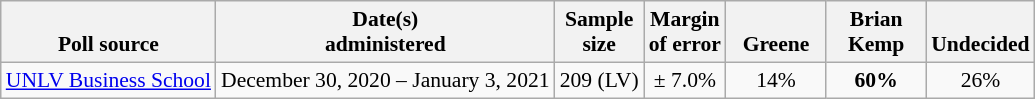<table class="wikitable" style="font-size:90%;text-align:center;">
<tr valign=bottom>
<th>Poll source</th>
<th>Date(s)<br>administered</th>
<th>Sample<br>size</th>
<th>Margin<br>of error</th>
<th style="width:60px;"><br>Greene</th>
<th style="width:60px;">Brian<br>Kemp</th>
<th>Undecided</th>
</tr>
<tr>
<td style="text-align:left;"><a href='#'>UNLV Business School</a></td>
<td>December 30, 2020 – January 3, 2021</td>
<td>209 (LV)</td>
<td>± 7.0%</td>
<td>14%</td>
<td><strong>60%</strong></td>
<td>26%</td>
</tr>
</table>
